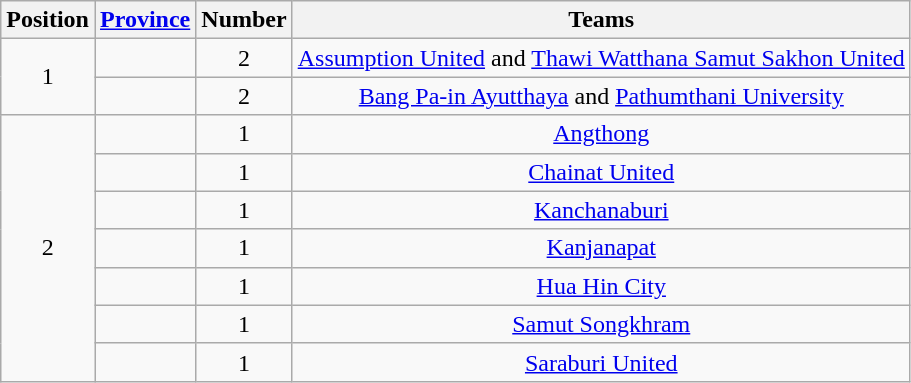<table class="wikitable">
<tr>
<th>Position</th>
<th><a href='#'>Province</a></th>
<th>Number</th>
<th>Teams</th>
</tr>
<tr>
<td align=center rowspan="2">1</td>
<td></td>
<td align=center>2</td>
<td align=center><a href='#'>Assumption United</a> and <a href='#'>Thawi Watthana Samut Sakhon United</a></td>
</tr>
<tr>
<td></td>
<td align=center>2</td>
<td align=center><a href='#'>Bang Pa-in Ayutthaya</a> and <a href='#'>Pathumthani University</a></td>
</tr>
<tr>
<td align=center rowspan="7">2</td>
<td></td>
<td align=center>1</td>
<td align=center><a href='#'>Angthong</a></td>
</tr>
<tr>
<td></td>
<td align=center>1</td>
<td align=center><a href='#'>Chainat United</a></td>
</tr>
<tr>
<td></td>
<td align=center>1</td>
<td align=center><a href='#'>Kanchanaburi</a></td>
</tr>
<tr>
<td></td>
<td align=center>1</td>
<td align=center><a href='#'>Kanjanapat</a></td>
</tr>
<tr>
<td></td>
<td align=center>1</td>
<td align=center><a href='#'>Hua Hin City</a></td>
</tr>
<tr>
<td></td>
<td align=center>1</td>
<td align=center><a href='#'>Samut Songkhram</a></td>
</tr>
<tr>
<td></td>
<td align=center>1</td>
<td align=center><a href='#'>Saraburi United</a></td>
</tr>
</table>
